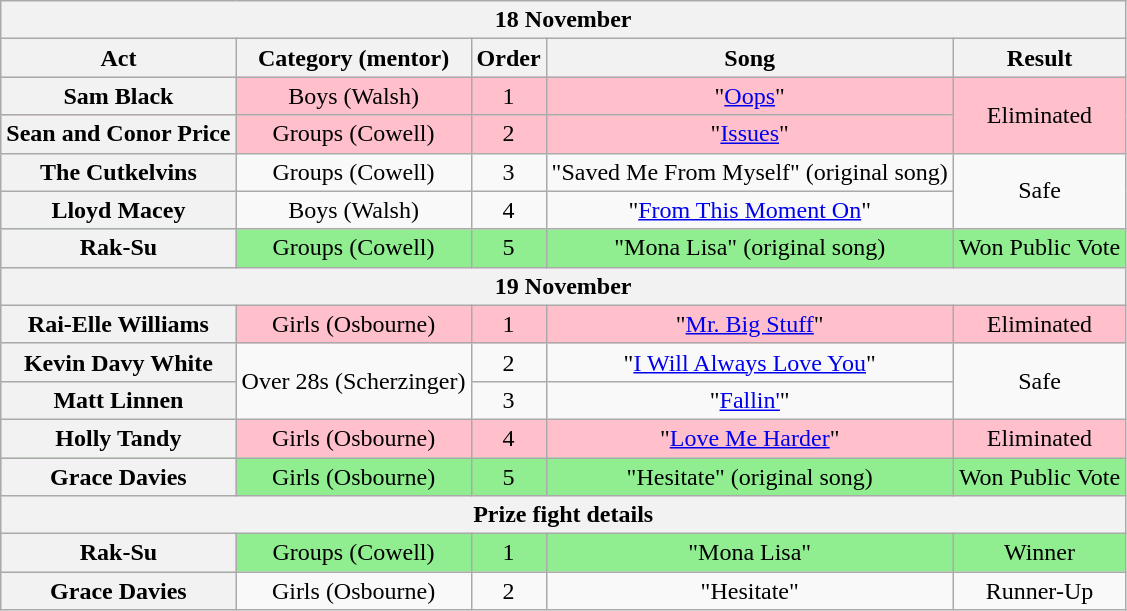<table class="wikitable plainrowheaders" style="text-align:center;">
<tr id="sat4">
<th colspan="5">18 November</th>
</tr>
<tr>
<th scope="col">Act</th>
<th scope="col">Category (mentor)</th>
<th scope="col">Order</th>
<th scope="col">Song</th>
<th scope="col">Result</th>
</tr>
<tr style="background:pink;">
<th scope="row">Sam Black</th>
<td>Boys (Walsh)</td>
<td>1</td>
<td>"<a href='#'>Oops</a>"</td>
<td rowspan=2>Eliminated</td>
</tr>
<tr style="background:pink;">
<th scope="row">Sean and Conor Price</th>
<td>Groups (Cowell)</td>
<td>2</td>
<td>"<a href='#'>Issues</a>"</td>
</tr>
<tr>
<th scope="row">The Cutkelvins</th>
<td>Groups (Cowell)</td>
<td>3</td>
<td>"Saved Me From Myself" (original song)</td>
<td rowspan=2>Safe</td>
</tr>
<tr>
<th scope="row">Lloyd Macey</th>
<td>Boys (Walsh)</td>
<td>4</td>
<td>"<a href='#'>From This Moment On</a>"</td>
</tr>
<tr style="background:lightgreen;">
<th scope="row">Rak-Su</th>
<td>Groups (Cowell)</td>
<td>5</td>
<td>"Mona Lisa" (original song)</td>
<td>Won Public Vote</td>
</tr>
<tr id="sun4">
<th colspan="5">19 November</th>
</tr>
<tr style="background:pink;">
<th scope="row">Rai-Elle Williams</th>
<td>Girls (Osbourne)</td>
<td>1</td>
<td>"<a href='#'>Mr. Big Stuff</a>"</td>
<td>Eliminated</td>
</tr>
<tr>
<th scope="row">Kevin Davy White</th>
<td rowspan="2">Over 28s (Scherzinger)</td>
<td>2</td>
<td>"<a href='#'>I Will Always Love You</a>"</td>
<td rowspan=2>Safe</td>
</tr>
<tr>
<th scope="row">Matt Linnen</th>
<td>3</td>
<td>"<a href='#'>Fallin'</a>"</td>
</tr>
<tr style="background:pink;">
<th scope="row">Holly Tandy</th>
<td>Girls (Osbourne)</td>
<td>4</td>
<td>"<a href='#'>Love Me Harder</a>"</td>
<td>Eliminated</td>
</tr>
<tr style="background:lightgreen;">
<th scope="row">Grace Davies</th>
<td>Girls (Osbourne)</td>
<td>5</td>
<td>"Hesitate" (original song)</td>
<td>Won Public Vote</td>
</tr>
<tr>
<th colspan="5">Prize fight details</th>
</tr>
<tr style="background:lightgreen;">
<th scope="row">Rak-Su</th>
<td>Groups (Cowell)</td>
<td>1</td>
<td>"Mona Lisa"</td>
<td>Winner</td>
</tr>
<tr>
<th scope="row">Grace Davies</th>
<td>Girls (Osbourne)</td>
<td>2</td>
<td>"Hesitate"</td>
<td>Runner-Up</td>
</tr>
</table>
